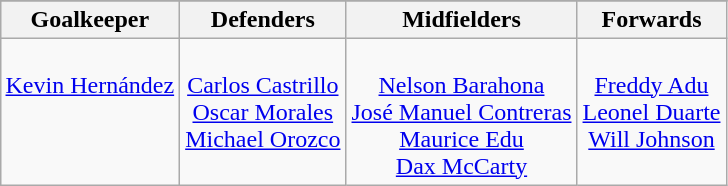<table class="wikitable" style="text-align: center; margin: 0 auto;">
<tr>
</tr>
<tr>
<th>Goalkeeper</th>
<th>Defenders</th>
<th>Midfielders</th>
<th>Forwards</th>
</tr>
<tr>
<td valign=top><br> <a href='#'>Kevin Hernández</a></td>
<td valign=top><br> <a href='#'>Carlos Castrillo</a><br>
 <a href='#'>Oscar Morales</a><br>
 <a href='#'>Michael Orozco</a></td>
<td valign=top><br> <a href='#'>Nelson Barahona</a><br>
 <a href='#'>José Manuel Contreras</a><br>
 <a href='#'>Maurice Edu</a><br>
 <a href='#'>Dax McCarty</a></td>
<td valign=top><br> <a href='#'>Freddy Adu</a><br>
 <a href='#'>Leonel Duarte</a><br>
 <a href='#'>Will Johnson</a></td>
</tr>
</table>
